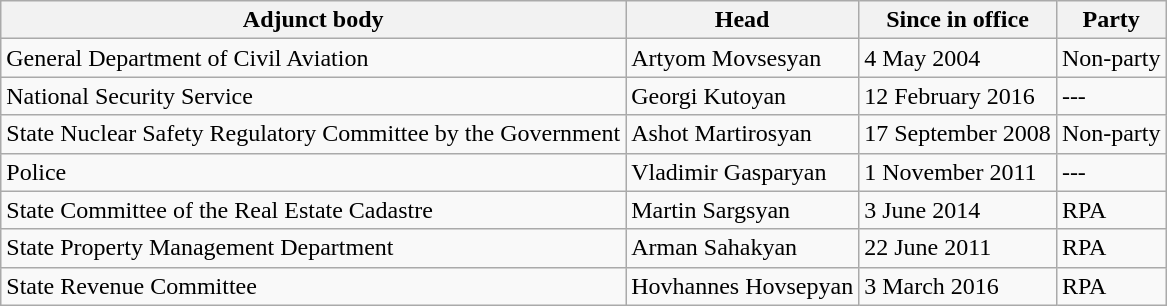<table class="wikitable">
<tr>
<th>Adjunct body</th>
<th>Head</th>
<th>Since in office</th>
<th>Party</th>
</tr>
<tr>
<td>General Department of Civil Aviation</td>
<td>Artyom Movsesyan</td>
<td>4 May 2004</td>
<td>Non-party</td>
</tr>
<tr>
<td>National Security Service</td>
<td>Georgi Kutoyan</td>
<td>12 February 2016</td>
<td>---</td>
</tr>
<tr>
<td>State Nuclear Safety Regulatory Committee by the Government</td>
<td>Ashot Martirosyan</td>
<td>17 September 2008</td>
<td>Non-party</td>
</tr>
<tr>
<td>Police</td>
<td>Vladimir Gasparyan</td>
<td>1 November 2011</td>
<td>---</td>
</tr>
<tr>
<td>State Committee of the Real Estate Cadastre</td>
<td>Martin Sargsyan</td>
<td>3 June 2014</td>
<td>RPA</td>
</tr>
<tr>
<td>State Property Management Department</td>
<td>Arman Sahakyan</td>
<td>22 June 2011</td>
<td>RPA</td>
</tr>
<tr>
<td>State Revenue Committee</td>
<td>Hovhannes Hovsepyan</td>
<td>3 March 2016</td>
<td>RPA</td>
</tr>
</table>
